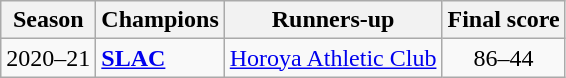<table class="wikitable">
<tr>
<th>Season</th>
<th>Champions</th>
<th>Runners-up</th>
<th>Final score</th>
</tr>
<tr>
<td>2020–21</td>
<td><strong><a href='#'>SLAC</a></strong></td>
<td><a href='#'>Horoya Athletic Club</a></td>
<td align=center>86–44</td>
</tr>
</table>
